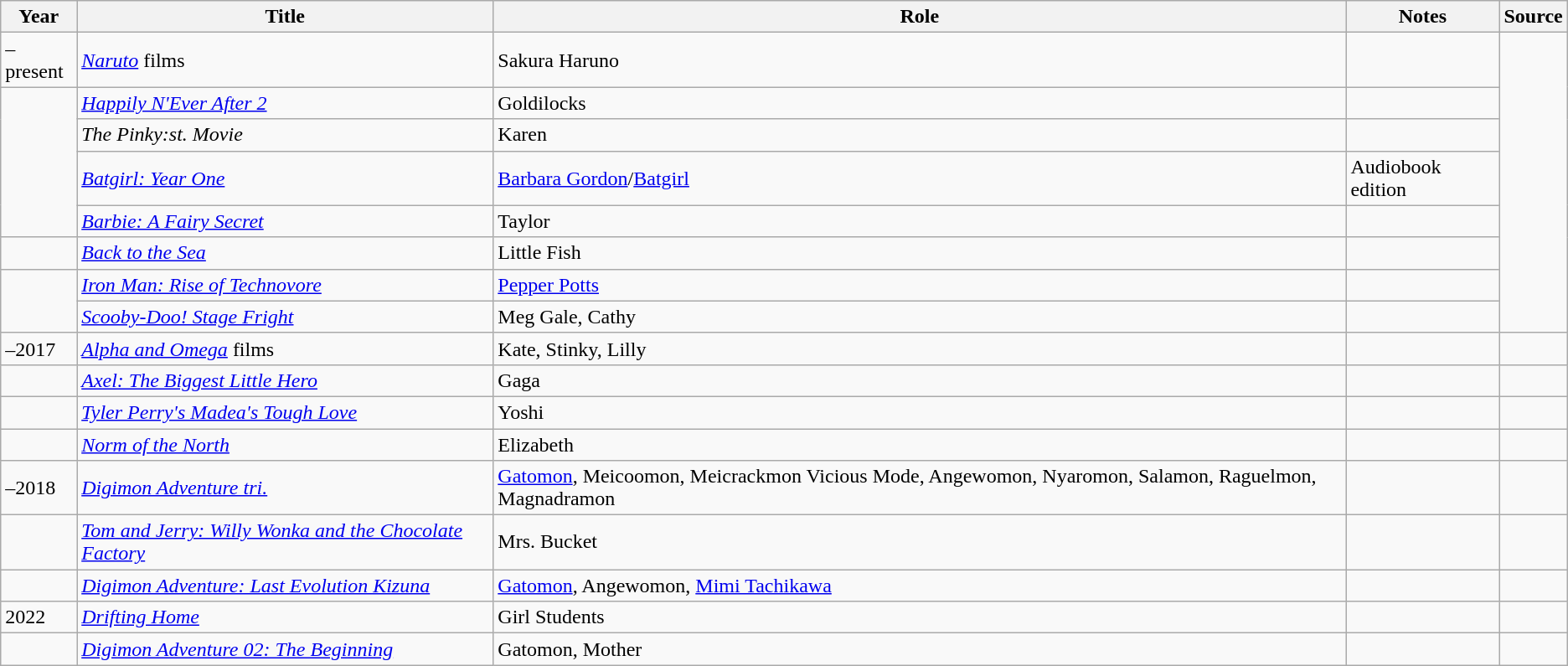<table class="wikitable sortable plainrowheaders">
<tr>
<th>Year</th>
<th>Title</th>
<th>Role</th>
<th class="unsortable">Notes</th>
<th class="unsortable">Source</th>
</tr>
<tr>
<td>–present</td>
<td><em><a href='#'>Naruto</a></em> films</td>
<td>Sakura Haruno</td>
<td></td>
<td rowspan="8"></td>
</tr>
<tr>
<td rowspan="4"></td>
<td><em><a href='#'>Happily N'Ever After 2</a></em></td>
<td>Goldilocks</td>
<td></td>
</tr>
<tr>
<td><em>The Pinky:st. Movie</em></td>
<td>Karen</td>
<td></td>
</tr>
<tr>
<td><em><a href='#'>Batgirl: Year One</a></em></td>
<td><a href='#'>Barbara Gordon</a>/<a href='#'>Batgirl</a></td>
<td>Audiobook edition</td>
</tr>
<tr>
<td><em><a href='#'>Barbie: A Fairy Secret</a></em></td>
<td>Taylor</td>
<td></td>
</tr>
<tr>
<td></td>
<td><em><a href='#'>Back to the Sea</a></em></td>
<td>Little Fish</td>
<td></td>
</tr>
<tr>
<td rowspan="2"></td>
<td><em><a href='#'>Iron Man: Rise of Technovore</a></em></td>
<td><a href='#'>Pepper Potts</a></td>
<td></td>
</tr>
<tr>
<td><em><a href='#'>Scooby-Doo! Stage Fright</a></em></td>
<td>Meg Gale, Cathy</td>
<td></td>
</tr>
<tr>
<td>–2017</td>
<td><em><a href='#'>Alpha and Omega</a></em> films</td>
<td>Kate, Stinky, Lilly</td>
<td></td>
<td></td>
</tr>
<tr>
<td></td>
<td><em><a href='#'>Axel: The Biggest Little Hero</a></em></td>
<td>Gaga</td>
<td></td>
<td></td>
</tr>
<tr>
<td></td>
<td><em><a href='#'>Tyler Perry's Madea's Tough Love</a></em></td>
<td>Yoshi</td>
<td></td>
<td></td>
</tr>
<tr>
<td></td>
<td><em><a href='#'>Norm of the North</a></em></td>
<td>Elizabeth</td>
<td></td>
<td></td>
</tr>
<tr>
<td>–2018</td>
<td><em><a href='#'>Digimon Adventure tri.</a></em></td>
<td><a href='#'>Gatomon</a>, Meicoomon, Meicrackmon Vicious Mode, Angewomon, Nyaromon, Salamon, Raguelmon, Magnadramon</td>
<td></td>
<td></td>
</tr>
<tr>
<td></td>
<td><em><a href='#'>Tom and Jerry: Willy Wonka and the Chocolate Factory</a></em></td>
<td>Mrs. Bucket</td>
<td></td>
<td></td>
</tr>
<tr>
<td></td>
<td><em><a href='#'>Digimon Adventure: Last Evolution Kizuna</a></em></td>
<td><a href='#'>Gatomon</a>, Angewomon, <a href='#'>Mimi Tachikawa</a></td>
<td></td>
<td></td>
</tr>
<tr>
<td>2022</td>
<td><em><a href='#'>Drifting Home</a></em></td>
<td>Girl Students</td>
<td></td>
<td></td>
</tr>
<tr>
<td></td>
<td><em><a href='#'>Digimon Adventure 02: The Beginning</a></em></td>
<td>Gatomon, Mother</td>
<td></td>
<td></td>
</tr>
</table>
